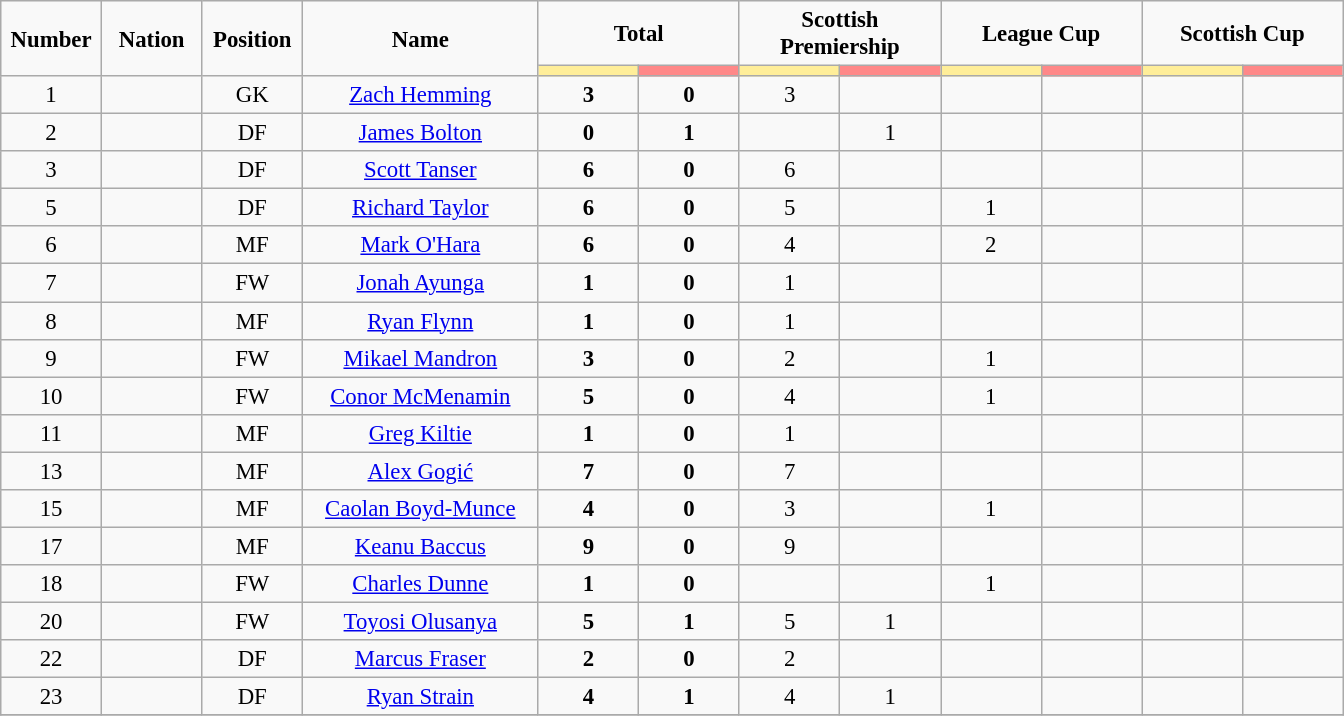<table class="wikitable" style="font-size: 95%; text-align: center;">
<tr>
<td rowspan="2"  width=60 "><strong>Number</strong></td>
<td rowspan="2"  width=60 "><strong>Nation</strong></td>
<td rowspan="2"  width=60 "><strong>Position</strong></td>
<td rowspan="2"  width=150 "><strong>Name</strong></td>
<td colspan="2"><strong>Total </strong></td>
<td colspan="2"><strong>Scottish Premiership</strong></td>
<td colspan="2"><strong>League Cup</strong></td>
<td colspan="2"><strong>Scottish Cup</strong></td>
</tr>
<tr>
<th style="width:60px; background:#fe9;"></th>
<th style="width:60px; background:#ff8888;"></th>
<th style="width:60px; background:#fe9;"></th>
<th style="width:60px; background:#ff8888;"></th>
<th style="width:60px; background:#fe9;"></th>
<th style="width:60px; background:#ff8888;"></th>
<th style="width:60px; background:#fe9;"></th>
<th style="width:60px; background:#ff8888;"></th>
</tr>
<tr>
<td>1</td>
<td></td>
<td>GK</td>
<td><a href='#'>Zach Hemming</a></td>
<td><strong>3</strong></td>
<td><strong>0</strong></td>
<td>3</td>
<td></td>
<td></td>
<td></td>
<td></td>
<td></td>
</tr>
<tr>
<td>2</td>
<td></td>
<td>DF</td>
<td><a href='#'>James Bolton</a></td>
<td><strong>0</strong></td>
<td><strong>1</strong></td>
<td></td>
<td>1</td>
<td></td>
<td></td>
<td></td>
<td></td>
</tr>
<tr>
<td>3</td>
<td></td>
<td>DF</td>
<td><a href='#'>Scott Tanser</a></td>
<td><strong>6</strong></td>
<td><strong>0</strong></td>
<td>6</td>
<td></td>
<td></td>
<td></td>
<td></td>
<td></td>
</tr>
<tr>
<td>5</td>
<td></td>
<td>DF</td>
<td><a href='#'>Richard Taylor</a></td>
<td><strong>6</strong></td>
<td><strong>0</strong></td>
<td>5</td>
<td></td>
<td>1</td>
<td></td>
<td></td>
<td></td>
</tr>
<tr>
<td>6</td>
<td></td>
<td>MF</td>
<td><a href='#'>Mark O'Hara</a></td>
<td><strong>6</strong></td>
<td><strong>0</strong></td>
<td>4</td>
<td></td>
<td>2</td>
<td></td>
<td></td>
<td></td>
</tr>
<tr>
<td>7</td>
<td></td>
<td>FW</td>
<td><a href='#'>Jonah Ayunga</a></td>
<td><strong>1</strong></td>
<td><strong>0</strong></td>
<td>1</td>
<td></td>
<td></td>
<td></td>
<td></td>
<td></td>
</tr>
<tr>
<td>8</td>
<td></td>
<td>MF</td>
<td><a href='#'>Ryan Flynn</a></td>
<td><strong>1</strong></td>
<td><strong>0</strong></td>
<td>1</td>
<td></td>
<td></td>
<td></td>
<td></td>
<td></td>
</tr>
<tr>
<td>9</td>
<td></td>
<td>FW</td>
<td><a href='#'>Mikael Mandron</a></td>
<td><strong>3</strong></td>
<td><strong>0</strong></td>
<td>2</td>
<td></td>
<td>1</td>
<td></td>
<td></td>
<td></td>
</tr>
<tr>
<td>10</td>
<td></td>
<td>FW</td>
<td><a href='#'>Conor McMenamin</a></td>
<td><strong>5</strong></td>
<td><strong>0</strong></td>
<td>4</td>
<td></td>
<td>1</td>
<td></td>
<td></td>
<td></td>
</tr>
<tr>
<td>11</td>
<td></td>
<td>MF</td>
<td><a href='#'>Greg Kiltie</a></td>
<td><strong>1</strong></td>
<td><strong>0</strong></td>
<td>1</td>
<td></td>
<td></td>
<td></td>
<td></td>
<td></td>
</tr>
<tr>
<td>13</td>
<td></td>
<td>MF</td>
<td><a href='#'>Alex Gogić</a></td>
<td><strong>7</strong></td>
<td><strong>0</strong></td>
<td>7</td>
<td></td>
<td></td>
<td></td>
<td></td>
<td></td>
</tr>
<tr>
<td>15</td>
<td></td>
<td>MF</td>
<td><a href='#'>Caolan Boyd-Munce</a></td>
<td><strong>4</strong></td>
<td><strong>0</strong></td>
<td>3</td>
<td></td>
<td>1</td>
<td></td>
<td></td>
<td></td>
</tr>
<tr>
<td>17</td>
<td></td>
<td>MF</td>
<td><a href='#'>Keanu Baccus</a></td>
<td><strong>9</strong></td>
<td><strong>0</strong></td>
<td>9</td>
<td></td>
<td></td>
<td></td>
<td></td>
<td></td>
</tr>
<tr>
<td>18</td>
<td></td>
<td>FW</td>
<td><a href='#'>Charles Dunne</a></td>
<td><strong>1</strong></td>
<td><strong>0</strong></td>
<td></td>
<td></td>
<td>1</td>
<td></td>
<td></td>
</tr>
<tr>
<td>20</td>
<td></td>
<td>FW</td>
<td><a href='#'>Toyosi Olusanya</a></td>
<td><strong>5</strong></td>
<td><strong>1</strong></td>
<td>5</td>
<td>1</td>
<td></td>
<td></td>
<td></td>
<td></td>
</tr>
<tr>
<td>22</td>
<td></td>
<td>DF</td>
<td><a href='#'>Marcus Fraser</a></td>
<td><strong>2</strong></td>
<td><strong>0</strong></td>
<td>2</td>
<td></td>
<td></td>
<td></td>
<td></td>
<td></td>
</tr>
<tr>
<td>23</td>
<td></td>
<td>DF</td>
<td><a href='#'>Ryan Strain</a></td>
<td><strong>4</strong></td>
<td><strong>1</strong></td>
<td>4</td>
<td>1</td>
<td></td>
<td></td>
<td></td>
<td></td>
</tr>
<tr>
</tr>
</table>
